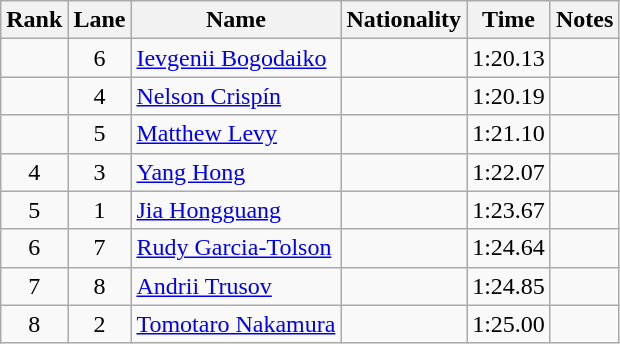<table class="wikitable sortable" style="text-align:center">
<tr>
<th>Rank</th>
<th>Lane</th>
<th>Name</th>
<th>Nationality</th>
<th>Time</th>
<th>Notes</th>
</tr>
<tr>
<td></td>
<td>6</td>
<td align=left><a href='#'>Ievgenii Bogodaiko</a></td>
<td align=left></td>
<td>1:20.13</td>
<td></td>
</tr>
<tr>
<td></td>
<td>4</td>
<td align=left><a href='#'>Nelson Crispín</a></td>
<td align=left></td>
<td>1:20.19</td>
<td></td>
</tr>
<tr>
<td></td>
<td>5</td>
<td align=left><a href='#'>Matthew Levy</a></td>
<td align=left></td>
<td>1:21.10</td>
<td></td>
</tr>
<tr>
<td>4</td>
<td>3</td>
<td align=left><a href='#'>Yang Hong</a></td>
<td align=left></td>
<td>1:22.07</td>
<td></td>
</tr>
<tr>
<td>5</td>
<td>1</td>
<td align=left><a href='#'>Jia Hongguang</a></td>
<td align=left></td>
<td>1:23.67</td>
<td></td>
</tr>
<tr>
<td>6</td>
<td>7</td>
<td align=left><a href='#'>Rudy Garcia-Tolson</a></td>
<td align=left></td>
<td>1:24.64</td>
<td></td>
</tr>
<tr>
<td>7</td>
<td>8</td>
<td align=left><a href='#'>Andrii Trusov</a></td>
<td align=left></td>
<td>1:24.85</td>
<td></td>
</tr>
<tr>
<td>8</td>
<td>2</td>
<td align=left><a href='#'>Tomotaro Nakamura</a></td>
<td align=left></td>
<td>1:25.00</td>
<td></td>
</tr>
</table>
